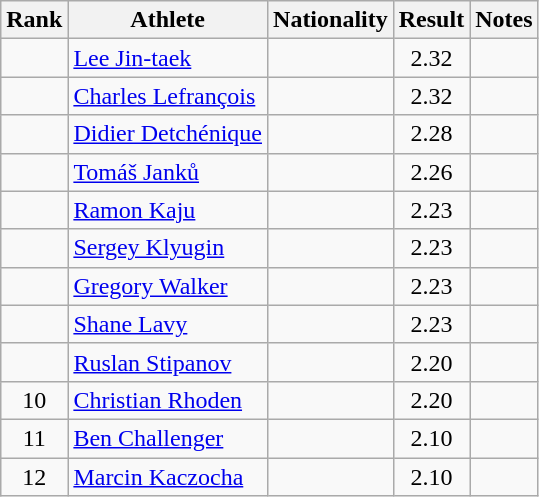<table class="wikitable sortable" style="text-align:center">
<tr>
<th>Rank</th>
<th>Athlete</th>
<th>Nationality</th>
<th>Result</th>
<th>Notes</th>
</tr>
<tr>
<td></td>
<td align=left><a href='#'>Lee Jin-taek</a></td>
<td align=left></td>
<td>2.32</td>
<td></td>
</tr>
<tr>
<td></td>
<td align=left><a href='#'>Charles Lefrançois</a></td>
<td align=left></td>
<td>2.32</td>
<td></td>
</tr>
<tr>
<td></td>
<td align=left><a href='#'>Didier Detchénique</a></td>
<td align=left></td>
<td>2.28</td>
<td></td>
</tr>
<tr>
<td></td>
<td align=left><a href='#'>Tomáš Janků</a></td>
<td align=left></td>
<td>2.26</td>
<td></td>
</tr>
<tr>
<td></td>
<td align=left><a href='#'>Ramon Kaju</a></td>
<td align=left></td>
<td>2.23</td>
<td></td>
</tr>
<tr>
<td></td>
<td align=left><a href='#'>Sergey Klyugin</a></td>
<td align=left></td>
<td>2.23</td>
<td></td>
</tr>
<tr>
<td></td>
<td align=left><a href='#'>Gregory Walker</a></td>
<td align=left></td>
<td>2.23</td>
<td></td>
</tr>
<tr>
<td></td>
<td align=left><a href='#'>Shane Lavy</a></td>
<td align=left></td>
<td>2.23</td>
<td></td>
</tr>
<tr>
<td></td>
<td align=left><a href='#'>Ruslan Stipanov</a></td>
<td align=left></td>
<td>2.20</td>
<td></td>
</tr>
<tr>
<td>10</td>
<td align=left><a href='#'>Christian Rhoden</a></td>
<td align=left></td>
<td>2.20</td>
<td></td>
</tr>
<tr>
<td>11</td>
<td align=left><a href='#'>Ben Challenger</a></td>
<td align=left></td>
<td>2.10</td>
<td></td>
</tr>
<tr>
<td>12</td>
<td align=left><a href='#'>Marcin Kaczocha</a></td>
<td align=left></td>
<td>2.10</td>
<td></td>
</tr>
</table>
